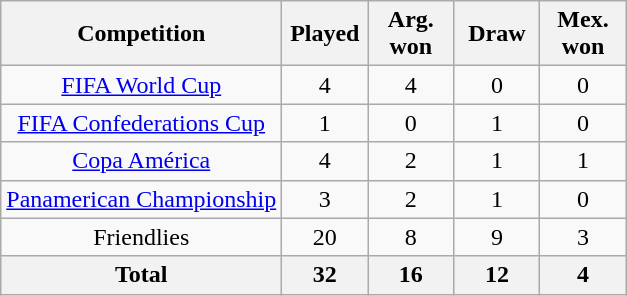<table class="wikitable sortable" style="text-align:center" width="">
<tr>
<th width= px>Competition</th>
<th width=50px>Played</th>
<th width=50px>Arg. won</th>
<th width=50px>Draw</th>
<th width=50px>Mex. won</th>
</tr>
<tr>
<td><a href='#'>FIFA World Cup</a></td>
<td>4</td>
<td>4</td>
<td>0</td>
<td>0</td>
</tr>
<tr>
<td><a href='#'>FIFA Confederations Cup</a></td>
<td>1</td>
<td>0</td>
<td>1</td>
<td>0</td>
</tr>
<tr>
<td><a href='#'>Copa América</a></td>
<td>4</td>
<td>2</td>
<td>1</td>
<td>1</td>
</tr>
<tr>
<td><a href='#'>Panamerican Championship</a></td>
<td>3</td>
<td>2</td>
<td>1</td>
<td>0</td>
</tr>
<tr>
<td>Friendlies</td>
<td>20</td>
<td>8</td>
<td>9</td>
<td>3</td>
</tr>
<tr>
<th>Total</th>
<th>32</th>
<th>16</th>
<th>12</th>
<th>4</th>
</tr>
</table>
